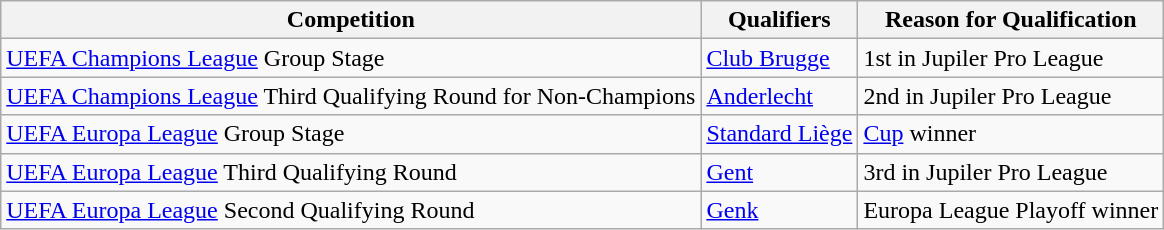<table class="wikitable">
<tr>
<th>Competition</th>
<th>Qualifiers</th>
<th>Reason for Qualification</th>
</tr>
<tr>
<td><a href='#'>UEFA Champions League</a> Group Stage</td>
<td><a href='#'>Club Brugge</a></td>
<td>1st in Jupiler Pro League</td>
</tr>
<tr>
<td><a href='#'>UEFA Champions League</a> Third Qualifying Round for Non-Champions</td>
<td><a href='#'>Anderlecht</a></td>
<td>2nd in Jupiler Pro League</td>
</tr>
<tr>
<td><a href='#'>UEFA Europa League</a> Group Stage</td>
<td><a href='#'>Standard Liège</a></td>
<td><a href='#'>Cup</a> winner</td>
</tr>
<tr>
<td><a href='#'>UEFA Europa League</a> Third Qualifying Round</td>
<td><a href='#'>Gent</a></td>
<td>3rd in Jupiler Pro League</td>
</tr>
<tr>
<td><a href='#'>UEFA Europa League</a> Second Qualifying Round</td>
<td><a href='#'>Genk</a></td>
<td>Europa League Playoff winner</td>
</tr>
</table>
